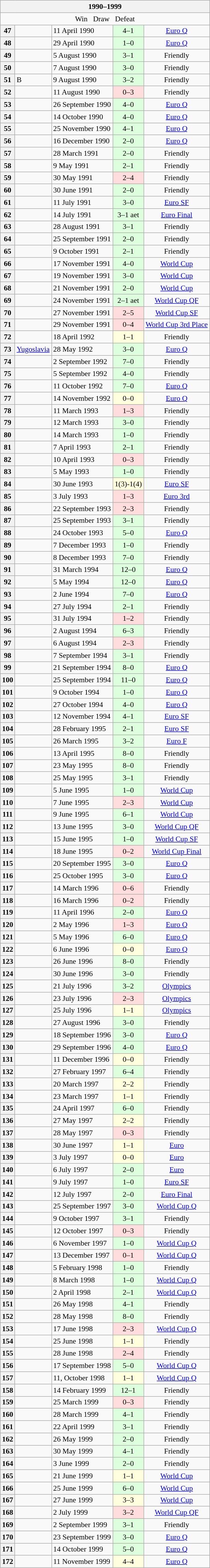<table class="wikitable collapsible collapsed" style="font-size: 90%">
<tr>
<th colspan="5" style="width:400px;">1990–1999</th>
</tr>
<tr>
<td colspan="5" style="text-align:center;"> Win   Draw   Defeat</td>
</tr>
<tr>
<th>47</th>
<td></td>
<td>11 April 1990</td>
<td style="background:#dfd; text-align:center;">4–1</td>
<td style="text-align:center;"> <a href='#'>Euro Q</a></td>
</tr>
<tr>
<th>48</th>
<td></td>
<td>29 April 1990</td>
<td style="background:#dfd; text-align:center;">1–0</td>
<td style="text-align:center;"> <a href='#'>Euro Q</a></td>
</tr>
<tr>
<th>49</th>
<td></td>
<td>5 August 1990</td>
<td style="background:#dfd; text-align:center;">3–1</td>
<td style="text-align:center;"> Friendly</td>
</tr>
<tr>
<th>50</th>
<td></td>
<td>7 August 1990</td>
<td style="background:#dfd; text-align:center;">3–0</td>
<td style="text-align:center;"> Friendly</td>
</tr>
<tr>
<th>51</th>
<td> B</td>
<td>9 August 1990</td>
<td style="background:#dfd; text-align:center;">3–2</td>
<td style="text-align:center;"> Friendly</td>
</tr>
<tr>
<th>52</th>
<td></td>
<td>11 August 1990</td>
<td style="background:#fdd; text-align:center;">0–3</td>
<td style="text-align:center;"> Friendly</td>
</tr>
<tr>
<th>53</th>
<td></td>
<td>26 September 1990</td>
<td style="background:#dfd; text-align:center;">4–0</td>
<td style="text-align:center;"> <a href='#'>Euro Q</a></td>
</tr>
<tr>
<th>54</th>
<td></td>
<td>14 October 1990</td>
<td style="background:#dfd; text-align:center;">4–0</td>
<td style="text-align:center;"> <a href='#'>Euro Q</a></td>
</tr>
<tr>
<th>55</th>
<td></td>
<td>25 November 1990</td>
<td style="background:#dfd; text-align:center;">4–1</td>
<td style="text-align:center;"> <a href='#'>Euro Q</a></td>
</tr>
<tr>
<th>56</th>
<td></td>
<td>16 December 1990</td>
<td style="background:#dfd; text-align:center;">2–0</td>
<td style="text-align:center;"> <a href='#'>Euro Q</a></td>
</tr>
<tr>
<th>57</th>
<td></td>
<td>28 March 1991</td>
<td style="background:#dfd; text-align:center;">2–0</td>
<td style="text-align:center;"> Friendly</td>
</tr>
<tr>
<th>58</th>
<td></td>
<td>9 May 1991</td>
<td style="background:#dfd; text-align:center;">2–1</td>
<td style="text-align:center;"> Friendly</td>
</tr>
<tr>
<th>59</th>
<td></td>
<td>30 May 1991</td>
<td style="background:#fdd; text-align:center;">2–4</td>
<td style="text-align:center;"> Friendly</td>
</tr>
<tr>
<th>60</th>
<td></td>
<td>30 June 1991</td>
<td style="background:#dfd; text-align:center;">2–0</td>
<td style="text-align:center;"> Friendly</td>
</tr>
<tr>
<th>61</th>
<td></td>
<td>11 July 1991</td>
<td style="background:#dfd; text-align:center;">3–0</td>
<td style="text-align:center;"> <a href='#'>Euro SF</a></td>
</tr>
<tr>
<th>62</th>
<td></td>
<td>14 July 1991</td>
<td style="background:#dfd; text-align:center;">3–1 aet</td>
<td style="text-align:center;"> <a href='#'>Euro Final</a></td>
</tr>
<tr>
<th>63</th>
<td></td>
<td>28 August 1991</td>
<td style="background:#dfd; text-align:center;">3–1</td>
<td style="text-align:center;"> Friendly</td>
</tr>
<tr>
<th>64</th>
<td></td>
<td>25 September 1991</td>
<td style="background:#dfd; text-align:center;">2–0</td>
<td style="text-align:center;"> Friendly</td>
</tr>
<tr>
<th>65</th>
<td></td>
<td>9 October 1991</td>
<td style="background:#dfd; text-align:center;">2–1</td>
<td style="text-align:center;"> Friendly</td>
</tr>
<tr>
<th>66</th>
<td></td>
<td>17 November 1991</td>
<td style="background:#dfd; text-align:center;">4–0</td>
<td style="text-align:center;"> <a href='#'>World Cup</a></td>
</tr>
<tr>
<th>67</th>
<td></td>
<td>19 November 1991</td>
<td style="background:#dfd; text-align:center;">3–0</td>
<td style="text-align:center;"> <a href='#'>World Cup</a></td>
</tr>
<tr>
<th>68</th>
<td></td>
<td>21 November 1991</td>
<td style="background:#dfd; text-align:center;">2–0</td>
<td style="text-align:center;"> <a href='#'>World Cup</a></td>
</tr>
<tr>
<th>69</th>
<td></td>
<td>24 November 1991</td>
<td style="background:#dfd; text-align:center;">2–1 aet</td>
<td style="text-align:center;"> <a href='#'>World Cup QF</a></td>
</tr>
<tr>
<th>70</th>
<td></td>
<td>27 November 1991</td>
<td style="background:#fdd; text-align:center;">2–5</td>
<td style="text-align:center;"> <a href='#'>World Cup SF</a></td>
</tr>
<tr>
<th>71</th>
<td></td>
<td>29 November 1991</td>
<td style="background:#fdd; text-align:center;">0–4</td>
<td style="text-align:center;"> <a href='#'>World Cup 3rd Place</a></td>
</tr>
<tr>
<th>72</th>
<td></td>
<td>18 April 1992</td>
<td style="background:#ffd; text-align:center;">1–1</td>
<td style="text-align:center;"> Friendly</td>
</tr>
<tr>
<th>73</th>
<td> <a href='#'>Yugoslavia</a></td>
<td>28 May 1992</td>
<td style="background:#dfd; text-align:center;">3–0</td>
<td style="text-align:center;"> <a href='#'>Euro Q</a></td>
</tr>
<tr>
<th>74</th>
<td></td>
<td>2 September 1992</td>
<td style="background:#dfd; text-align:center;">7–0</td>
<td style="text-align:center;"> Friendly</td>
</tr>
<tr>
<th>75</th>
<td></td>
<td>5 September 1992</td>
<td style="background:#dfd; text-align:center;">4–0</td>
<td style="text-align:center;"> Friendly</td>
</tr>
<tr>
<th>76</th>
<td></td>
<td>11 October 1992</td>
<td style="background:#dfd; text-align:center;">7–0</td>
<td style="text-align:center;"> <a href='#'>Euro Q</a></td>
</tr>
<tr>
<th>77</th>
<td></td>
<td>14 November 1992</td>
<td style="background:#ffd; text-align:center;">0–0</td>
<td style="text-align:center;"> <a href='#'>Euro Q</a></td>
</tr>
<tr>
<th>78</th>
<td></td>
<td>11 March 1993</td>
<td style="background:#fdd; text-align:center;">1–3</td>
<td style="text-align:center;"> Friendly</td>
</tr>
<tr>
<th>79</th>
<td></td>
<td>12 March 1993</td>
<td style="background:#dfd; text-align:center;">3–0</td>
<td style="text-align:center;"> Friendly</td>
</tr>
<tr>
<th>80</th>
<td></td>
<td>14 March 1993</td>
<td style="background:#dfd; text-align:center;">1–0</td>
<td style="text-align:center;"> Friendly</td>
</tr>
<tr>
<th>81</th>
<td></td>
<td>7 April 1993</td>
<td style="background:#dfd; text-align:center;">2–1</td>
<td style="text-align:center;"> Friendly</td>
</tr>
<tr>
<th>82</th>
<td></td>
<td>10 April 1993</td>
<td style="background:#fdd; text-align:center;">0–3</td>
<td style="text-align:center;"> Friendly</td>
</tr>
<tr>
<th>83</th>
<td></td>
<td>5 May 1993</td>
<td style="background:#dfd; text-align:center;">1–0</td>
<td style="text-align:center;"> Friendly</td>
</tr>
<tr>
<th>84</th>
<td></td>
<td>30 June 1993</td>
<td style="background:#ffd; text-align:center;">1(3)-1(4)</td>
<td style="text-align:center;"> <a href='#'>Euro SF</a></td>
</tr>
<tr>
<th>85</th>
<td></td>
<td>3 July 1993</td>
<td style="background:#fdd; text-align:center;">1–3</td>
<td style="text-align:center;"> <a href='#'>Euro 3rd</a></td>
</tr>
<tr>
<th>86</th>
<td></td>
<td>22 September 1993</td>
<td style="background:#fdd; text-align:center;">2–3</td>
<td style="text-align:center;"> Friendly</td>
</tr>
<tr>
<th>87</th>
<td></td>
<td>25 September 1993</td>
<td style="background:#dfd; text-align:center;">3–1</td>
<td style="text-align:center;"> Friendly</td>
</tr>
<tr>
<th>88</th>
<td></td>
<td>24 October 1993</td>
<td style="background:#dfd; text-align:center;">5–0</td>
<td style="text-align:center;"> <a href='#'>Euro Q</a></td>
</tr>
<tr>
<th>89</th>
<td></td>
<td>7 December 1993</td>
<td style="background:#dfd; text-align:center;">1–0</td>
<td style="text-align:center;"> Friendly</td>
</tr>
<tr>
<th>90</th>
<td></td>
<td>8 December 1993</td>
<td style="background:#dfd; text-align:center;">7–0</td>
<td style="text-align:center;"> Friendly</td>
</tr>
<tr>
<th>91</th>
<td></td>
<td>31 March 1994</td>
<td style="background:#dfd; text-align:center;">12–0</td>
<td style="text-align:center;"> <a href='#'>Euro Q</a></td>
</tr>
<tr>
<th>92</th>
<td></td>
<td>5 May 1994</td>
<td style="background:#dfd; text-align:center;">12–0</td>
<td style="text-align:center;"> <a href='#'>Euro Q</a></td>
</tr>
<tr>
<th>93</th>
<td></td>
<td>2 June 1994</td>
<td style="background:#dfd; text-align:center;">7–0</td>
<td style="text-align:center;"> <a href='#'>Euro Q</a></td>
</tr>
<tr>
<th>94</th>
<td></td>
<td>27 July 1994</td>
<td style="background:#dfd; text-align:center;">2–1</td>
<td style="text-align:center;"> Friendly</td>
</tr>
<tr>
<th>95</th>
<td></td>
<td>31 July 1994</td>
<td style="background:#fdd; text-align:center;">1–2</td>
<td style="text-align:center;"> Friendly</td>
</tr>
<tr>
<th>96</th>
<td></td>
<td>2 August 1994</td>
<td style="background:#dfd; text-align:center;">6–3</td>
<td style="text-align:center;"> Friendly</td>
</tr>
<tr>
<th>97</th>
<td></td>
<td>6 August 1994</td>
<td style="background:#fdd; text-align:center;">2–3</td>
<td style="text-align:center;"> Friendly</td>
</tr>
<tr>
<th>98</th>
<td></td>
<td>7 September 1994</td>
<td style="background:#dfd; text-align:center;">3–1</td>
<td style="text-align:center;"> Friendly</td>
</tr>
<tr>
<th>99</th>
<td></td>
<td>21 September 1994</td>
<td style="background:#dfd; text-align:center;">8–0</td>
<td style="text-align:center;"> <a href='#'>Euro Q</a></td>
</tr>
<tr>
<th>100</th>
<td></td>
<td>25 September 1994</td>
<td style="background:#dfd; text-align:center;">11–0</td>
<td style="text-align:center;"> <a href='#'>Euro Q</a></td>
</tr>
<tr>
<th>101</th>
<td></td>
<td>9 October 1994</td>
<td style="background:#dfd; text-align:center;">1–0</td>
<td style="text-align:center;"> <a href='#'>Euro Q</a></td>
</tr>
<tr>
<th>102</th>
<td></td>
<td>27 October 1994</td>
<td style="background:#dfd; text-align:center;">4–0</td>
<td style="text-align:center;"> <a href='#'>Euro Q</a></td>
</tr>
<tr>
<th>103</th>
<td></td>
<td>12 November 1994</td>
<td style="background:#dfd; text-align:center;">4–1</td>
<td style="text-align:center;"> <a href='#'>Euro SF</a></td>
</tr>
<tr>
<th>104</th>
<td></td>
<td>28 February 1995</td>
<td style="background:#dfd; text-align:center;">2–1</td>
<td style="text-align:center;"> <a href='#'>Euro SF</a></td>
</tr>
<tr>
<th>105</th>
<td></td>
<td>26 March 1995</td>
<td style="background:#dfd; text-align:center;">3–2</td>
<td style="text-align:center;"> <a href='#'>Euro F</a></td>
</tr>
<tr>
<th>106</th>
<td></td>
<td>13 April 1995</td>
<td style="background:#dfd; text-align:center;">8–0</td>
<td style="text-align:center;"> Friendly</td>
</tr>
<tr>
<th>107</th>
<td></td>
<td>23 May 1995</td>
<td style="background:#dfd; text-align:center;">8–0</td>
<td style="text-align:center;"> Friendly</td>
</tr>
<tr>
<th>108</th>
<td></td>
<td>25 May 1995</td>
<td style="background:#dfd; text-align:center;">3–1</td>
<td style="text-align:center;"> Friendly</td>
</tr>
<tr>
<th>109</th>
<td></td>
<td>5 June 1995</td>
<td style="background:#dfd; text-align:center;">1–0</td>
<td style="text-align:center;"> <a href='#'>World Cup</a></td>
</tr>
<tr>
<th>110</th>
<td></td>
<td>7 June 1995</td>
<td style="background:#fdd; text-align:center;">2–3</td>
<td style="text-align:center;"> <a href='#'>World Cup</a></td>
</tr>
<tr>
<th>111</th>
<td></td>
<td>9 June 1995</td>
<td style="background:#dfd; text-align:center;">6–1</td>
<td style="text-align:center;"> <a href='#'>World Cup</a></td>
</tr>
<tr>
<th>112</th>
<td></td>
<td>13 June 1995</td>
<td style="background:#dfd; text-align:center;">3–0</td>
<td style="text-align:center;"> <a href='#'>World Cup QF</a></td>
</tr>
<tr>
<th>113</th>
<td></td>
<td>15 June 1995</td>
<td style="background:#dfd; text-align:center;">1–0</td>
<td style="text-align:center;"> <a href='#'>World Cup SF</a></td>
</tr>
<tr>
<th>114</th>
<td></td>
<td>18 June 1995</td>
<td style="background:#fdd; text-align:center;">0–2</td>
<td style="text-align:center;"> <a href='#'>World Cup Final</a></td>
</tr>
<tr>
<th>115</th>
<td></td>
<td>20 September 1995</td>
<td style="background:#dfd; text-align:center;">3–0</td>
<td style="text-align:center;"> <a href='#'>Euro Q</a></td>
</tr>
<tr>
<th>116</th>
<td></td>
<td>25 October 1995</td>
<td style="background:#dfd; text-align:center;">3–0</td>
<td style="text-align:center;"> <a href='#'>Euro Q</a></td>
</tr>
<tr>
<th>117</th>
<td></td>
<td>14 March 1996</td>
<td style="background:#fdd; text-align:center;">0–6</td>
<td style="text-align:center;"> Friendly</td>
</tr>
<tr>
<th>118</th>
<td></td>
<td>16 March 1996</td>
<td style="background:#fdd; text-align:center;">0–2</td>
<td style="text-align:center;"> Friendly</td>
</tr>
<tr>
<th>119</th>
<td></td>
<td>11 April 1996</td>
<td style="background:#dfd; text-align:center;">2–0</td>
<td style="text-align:center;"> <a href='#'>Euro Q</a></td>
</tr>
<tr>
<th>120</th>
<td></td>
<td>2 May 1996</td>
<td style="background:#fdd; text-align:center;">1–3</td>
<td style="text-align:center;"> <a href='#'>Euro Q</a></td>
</tr>
<tr>
<th>121</th>
<td></td>
<td>5 May 1996</td>
<td style="background:#dfd; text-align:center;">6–0</td>
<td style="text-align:center;"> <a href='#'>Euro Q</a></td>
</tr>
<tr>
<th>122</th>
<td></td>
<td>6 June 1996</td>
<td style="background:#ffd; text-align:center;">0–0</td>
<td style="text-align:center;"> <a href='#'>Euro Q</a></td>
</tr>
<tr>
<th>123</th>
<td></td>
<td>26 June 1996</td>
<td style="background:#dfd; text-align:center;">8–0</td>
<td style="text-align:center;"> Friendly</td>
</tr>
<tr>
<th>124</th>
<td></td>
<td>30 June 1996</td>
<td style="background:#dfd; text-align:center;">3–0</td>
<td style="text-align:center;"> Friendly</td>
</tr>
<tr>
<th>125</th>
<td></td>
<td>21 July 1996</td>
<td style="background:#dfd; text-align:center;">3–2</td>
<td style="text-align:center;"> <a href='#'>Olympics</a></td>
</tr>
<tr>
<th>126</th>
<td></td>
<td>23 July 1996</td>
<td style="background:#fdd; text-align:center;">2–3</td>
<td style="text-align:center;"> <a href='#'>Olympics</a></td>
</tr>
<tr>
<th>127</th>
<td></td>
<td>25 July 1996</td>
<td style="background:#ffd; text-align:center;">1–1</td>
<td style="text-align:center;"> <a href='#'>Olympics</a></td>
</tr>
<tr>
<th>128</th>
<td></td>
<td>27 August 1996</td>
<td style="background:#dfd; text-align:center;">3–0</td>
<td style="text-align:center;"> Friendly</td>
</tr>
<tr>
<th>129</th>
<td></td>
<td>18 September 1996</td>
<td style="background:#dfd; text-align:center;">3–0</td>
<td style="text-align:center;"> <a href='#'>Euro Q</a></td>
</tr>
<tr>
<th>130</th>
<td></td>
<td>29 September 1996</td>
<td style="background:#dfd; text-align:center;">4–0</td>
<td style="text-align:center;"> <a href='#'>Euro Q</a></td>
</tr>
<tr>
<th>131</th>
<td></td>
<td>11 December 1996</td>
<td style="background:#ffd; text-align:center;">0–0</td>
<td style="text-align:center;"> Friendly</td>
</tr>
<tr>
<th>132</th>
<td></td>
<td>27 February 1997</td>
<td style="background:#dfd; text-align:center;">6–4</td>
<td style="text-align:center;"> Friendly</td>
</tr>
<tr>
<th>133</th>
<td></td>
<td>20 March 1997</td>
<td style="background:#ffd; text-align:center;">2–2</td>
<td style="text-align:center;"> Friendly</td>
</tr>
<tr>
<th>134</th>
<td></td>
<td>23 March 1997</td>
<td style="background:#ffd; text-align:center;">1–1</td>
<td style="text-align:center;"> Friendly</td>
</tr>
<tr>
<th>135</th>
<td></td>
<td>24 April 1997</td>
<td style="background:#dfd; text-align:center;">6–0</td>
<td style="text-align:center;"> Friendly</td>
</tr>
<tr>
<th>136</th>
<td></td>
<td>27 May 1997</td>
<td style="background:#ffd; text-align:center;">2–2</td>
<td style="text-align:center;"> Friendly</td>
</tr>
<tr>
<th>137</th>
<td></td>
<td>28 May 1997</td>
<td style="background:#fdd; text-align:center;">0–3</td>
<td style="text-align:center;"> Friendly</td>
</tr>
<tr>
<th>138</th>
<td></td>
<td>30 June 1997</td>
<td style="background:#ffd; text-align:center;">1–1</td>
<td style="text-align:center;"> <a href='#'>Euro</a></td>
</tr>
<tr>
<th>139</th>
<td></td>
<td>3 July 1997</td>
<td style="background:#ffd; text-align:center;">0–0</td>
<td style="text-align:center;"> <a href='#'>Euro</a></td>
</tr>
<tr>
<th>140</th>
<td></td>
<td>6 July 1997</td>
<td style="background:#dfd; text-align:center;">2–0</td>
<td style="text-align:center;"> <a href='#'>Euro</a></td>
</tr>
<tr>
<th>141</th>
<td></td>
<td>9 July 1997</td>
<td style="background:#dfd; text-align:center;">1–0</td>
<td style="text-align:center;"> <a href='#'>Euro SF</a></td>
</tr>
<tr>
<th>142</th>
<td></td>
<td>12 July 1997</td>
<td style="background:#dfd; text-align:center;">2–0</td>
<td style="text-align:center;"> <a href='#'>Euro Final</a></td>
</tr>
<tr>
<th>143</th>
<td></td>
<td>25 September 1997</td>
<td style="background:#dfd; text-align:center;">3–0</td>
<td style="text-align:center;"> <a href='#'>World Cup Q</a></td>
</tr>
<tr>
<th>144</th>
<td></td>
<td>9 October 1997</td>
<td style="background:#dfd; text-align:center;">3–1</td>
<td style="text-align:center;"> Friendly</td>
</tr>
<tr>
<th>145</th>
<td></td>
<td>12 October 1997</td>
<td style="background:#fdd; text-align:center;">0–3</td>
<td style="text-align:center;"> Friendly</td>
</tr>
<tr>
<th>146</th>
<td></td>
<td>6 November 1997</td>
<td style="background:#dfd; text-align:center;">1–0</td>
<td style="text-align:center;"> <a href='#'>World Cup Q</a></td>
</tr>
<tr>
<th>147</th>
<td></td>
<td>13 December 1997</td>
<td style="background:#fdd; text-align:center;">0–1</td>
<td style="text-align:center;"> <a href='#'>World Cup Q</a></td>
</tr>
<tr>
<th>148</th>
<td></td>
<td>5 February 1998</td>
<td style="background:#dfd; text-align:center;">1–0</td>
<td style="text-align:center;"> Friendly</td>
</tr>
<tr>
<th>149</th>
<td></td>
<td>8 March 1998</td>
<td style="background:#dfd; text-align:center;">1–0</td>
<td style="text-align:center;"> <a href='#'>World Cup Q</a></td>
</tr>
<tr>
<th>150</th>
<td></td>
<td>2 April 1998</td>
<td style="background:#dfd; text-align:center;">2–1</td>
<td style="text-align:center;"> <a href='#'>World Cup Q</a></td>
</tr>
<tr>
<th>151</th>
<td></td>
<td>26 May 1998</td>
<td style="background:#dfd; text-align:center;">4–1</td>
<td style="text-align:center;"> Friendly</td>
</tr>
<tr>
<th>152</th>
<td></td>
<td>28 May 1998</td>
<td style="background:#dfd; text-align:center;">8–0</td>
<td style="text-align:center;"> Friendly</td>
</tr>
<tr>
<th>153</th>
<td></td>
<td>17 June 1998</td>
<td style="background:#fdd; text-align:center;">2–3</td>
<td style="text-align:center;"> <a href='#'>World Cup Q</a></td>
</tr>
<tr>
<th>154</th>
<td></td>
<td>25 June 1998</td>
<td style="background:#ffd; text-align:center;">1–1</td>
<td style="text-align:center;"> Friendly</td>
</tr>
<tr>
<th>155</th>
<td></td>
<td>28 June 1998</td>
<td style="background:#fdd; text-align:center;">2–4</td>
<td style="text-align:center;"> Friendly</td>
</tr>
<tr>
<th>156</th>
<td></td>
<td>17 September 1998</td>
<td style="background:#dfd; text-align:center;">5–0</td>
<td style="text-align:center;"> <a href='#'>World Cup Q</a></td>
</tr>
<tr>
<th>157</th>
<td></td>
<td>11, October 1998</td>
<td style="background:#ffd; text-align:center;">1–1</td>
<td style="text-align:center;"> <a href='#'>World Cup Q</a></td>
</tr>
<tr>
<th>158</th>
<td></td>
<td>14 February 1999</td>
<td style="background:#dfd; text-align:center;">12–1</td>
<td style="text-align:center;"> Friendly</td>
</tr>
<tr>
<th>159</th>
<td></td>
<td>25 March 1999</td>
<td style="background:#fdd; text-align:center;">0–3</td>
<td style="text-align:center;"> Friendly</td>
</tr>
<tr>
<th>160</th>
<td></td>
<td>28 March 1999</td>
<td style="background:#dfd; text-align:center;">4–1</td>
<td style="text-align:center;"> Friendly</td>
</tr>
<tr>
<th>161</th>
<td></td>
<td>22 April 1999</td>
<td style="background:#dfd; text-align:center;">3–1</td>
<td style="text-align:center;"> Friendly</td>
</tr>
<tr>
<th>162</th>
<td></td>
<td>26 May 1999</td>
<td style="background:#dfd; text-align:center;">2–0</td>
<td style="text-align:center;"> Friendly</td>
</tr>
<tr>
<th>163</th>
<td></td>
<td>30 May 1999</td>
<td style="background:#dfd; text-align:center;">4–1</td>
<td style="text-align:center;"> Friendly</td>
</tr>
<tr>
<th>164</th>
<td></td>
<td>3 June 1999</td>
<td style="background:#dfd; text-align:center;">2–0</td>
<td style="text-align:center;"> Friendly</td>
</tr>
<tr>
<th>165</th>
<td></td>
<td>21 June 1999</td>
<td style="background:#ffd; text-align:center;">1–1</td>
<td style="text-align:center;"> <a href='#'>World Cup</a></td>
</tr>
<tr>
<th>166</th>
<td></td>
<td>25 June 1999</td>
<td style="background:#dfd; text-align:center;">6–0</td>
<td style="text-align:center;"> <a href='#'>World Cup</a></td>
</tr>
<tr>
<th>167</th>
<td></td>
<td>27 June 1999</td>
<td style="background:#ffd; text-align:center;">3–3</td>
<td style="text-align:center;"> <a href='#'>World Cup</a></td>
</tr>
<tr>
<th>168</th>
<td></td>
<td>2 July 1999</td>
<td style="background:#fdd; text-align:center;">3–2</td>
<td style="text-align:center;"> <a href='#'>World Cup QF</a></td>
</tr>
<tr>
<th>169</th>
<td></td>
<td>2 September 1999</td>
<td style="background:#dfd; text-align:center;">3–1</td>
<td style="text-align:center;"> Friendly</td>
</tr>
<tr>
<th>170</th>
<td></td>
<td>23 September 1999</td>
<td style="background:#dfd; text-align:center;">3–0</td>
<td style="text-align:center;"> <a href='#'>Euro Q</a></td>
</tr>
<tr>
<th>171</th>
<td></td>
<td>14 October 1999</td>
<td style="background:#dfd; text-align:center;">5–0</td>
<td style="text-align:center;"> <a href='#'>Euro Q</a></td>
</tr>
<tr>
<th>172</th>
<td></td>
<td>11 November 1999</td>
<td style="background:#ffd; text-align:center;">4–4</td>
<td style="text-align:center;"> <a href='#'>Euro Q</a></td>
</tr>
</table>
